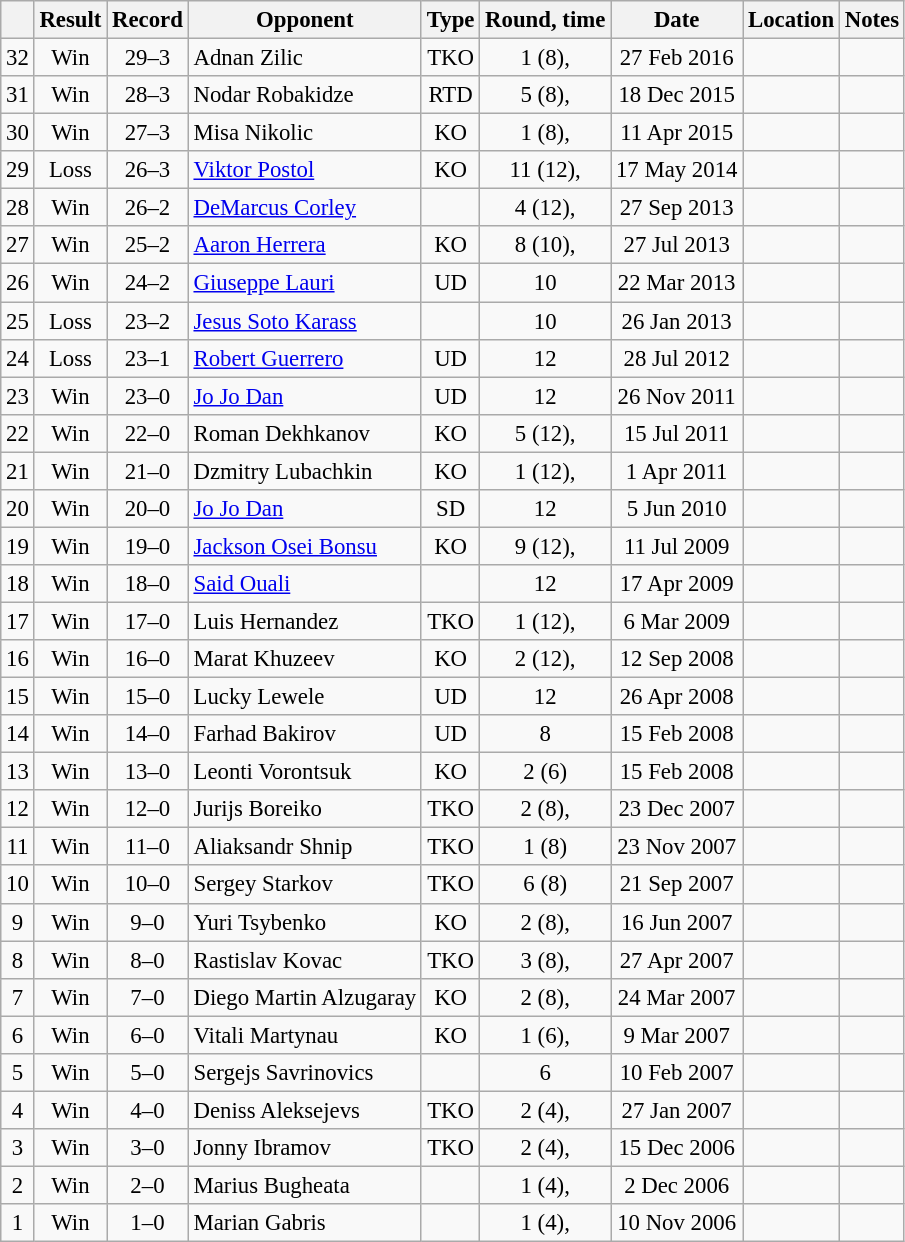<table class="wikitable" style="text-align:center; font-size:95%">
<tr>
<th></th>
<th>Result</th>
<th>Record</th>
<th>Opponent</th>
<th>Type</th>
<th>Round, time</th>
<th>Date</th>
<th>Location</th>
<th>Notes</th>
</tr>
<tr>
<td>32</td>
<td>Win</td>
<td>29–3</td>
<td style="text-align:left;"> Adnan Zilic</td>
<td>TKO</td>
<td>1 (8), </td>
<td>27 Feb 2016</td>
<td style="text-align:left;"></td>
<td></td>
</tr>
<tr>
<td>31</td>
<td>Win</td>
<td>28–3</td>
<td style="text-align:left;"> Nodar Robakidze</td>
<td>RTD</td>
<td>5 (8), </td>
<td>18 Dec 2015</td>
<td style="text-align:left;"></td>
<td></td>
</tr>
<tr>
<td>30</td>
<td>Win</td>
<td>27–3</td>
<td style="text-align:left;"> Misa Nikolic</td>
<td>KO</td>
<td>1 (8), </td>
<td>11 Apr 2015</td>
<td style="text-align:left;"></td>
<td></td>
</tr>
<tr>
<td>29</td>
<td>Loss</td>
<td>26–3</td>
<td style="text-align:left;"> <a href='#'>Viktor Postol</a></td>
<td>KO</td>
<td>11 (12), </td>
<td>17 May 2014</td>
<td style="text-align:left;"></td>
<td></td>
</tr>
<tr>
<td>28</td>
<td>Win</td>
<td>26–2</td>
<td style="text-align:left;"> <a href='#'>DeMarcus Corley</a></td>
<td></td>
<td>4 (12), </td>
<td>27 Sep 2013</td>
<td style="text-align:left;"></td>
<td style="text-align:left;"></td>
</tr>
<tr>
<td>27</td>
<td>Win</td>
<td>25–2</td>
<td style="text-align:left;"> <a href='#'>Aaron Herrera</a></td>
<td>KO</td>
<td>8 (10), </td>
<td>27 Jul 2013</td>
<td style="text-align:left;"></td>
<td></td>
</tr>
<tr>
<td>26</td>
<td>Win</td>
<td>24–2</td>
<td style="text-align:left;"> <a href='#'>Giuseppe Lauri</a></td>
<td>UD</td>
<td>10</td>
<td>22 Mar 2013</td>
<td style="text-align:left;"></td>
<td style="text-align:left;"></td>
</tr>
<tr>
<td>25</td>
<td>Loss</td>
<td>23–2</td>
<td style="text-align:left;"> <a href='#'>Jesus Soto Karass</a></td>
<td></td>
<td>10</td>
<td>26 Jan 2013</td>
<td style="text-align:left;"></td>
<td></td>
</tr>
<tr>
<td>24</td>
<td>Loss</td>
<td>23–1</td>
<td style="text-align:left;"> <a href='#'>Robert Guerrero</a></td>
<td>UD</td>
<td>12</td>
<td>28 Jul 2012</td>
<td style="text-align:left;"></td>
<td style="text-align:left;"></td>
</tr>
<tr>
<td>23</td>
<td>Win</td>
<td>23–0</td>
<td style="text-align:left;"> <a href='#'>Jo Jo Dan</a></td>
<td>UD</td>
<td>12</td>
<td>26 Nov 2011</td>
<td style="text-align:left;"></td>
<td style="text-align:left;"></td>
</tr>
<tr>
<td>22</td>
<td>Win</td>
<td>22–0</td>
<td style="text-align:left;"> Roman Dekhkanov</td>
<td>KO</td>
<td>5 (12), </td>
<td>15 Jul 2011</td>
<td style="text-align:left;"></td>
<td></td>
</tr>
<tr>
<td>21</td>
<td>Win</td>
<td>21–0</td>
<td style="text-align:left;"> Dzmitry Lubachkin</td>
<td>KO</td>
<td>1 (12), </td>
<td>1 Apr 2011</td>
<td style="text-align:left;"></td>
<td></td>
</tr>
<tr>
<td>20</td>
<td>Win</td>
<td>20–0</td>
<td style="text-align:left;"> <a href='#'>Jo Jo Dan</a></td>
<td>SD</td>
<td>12</td>
<td>5 Jun 2010</td>
<td style="text-align:left;"></td>
<td style="text-align:left;"></td>
</tr>
<tr>
<td>19</td>
<td>Win</td>
<td>19–0</td>
<td style="text-align:left;"> <a href='#'>Jackson Osei Bonsu</a></td>
<td>KO</td>
<td>9 (12), </td>
<td>11 Jul 2009</td>
<td style="text-align:left;"></td>
<td style="text-align:left;"></td>
</tr>
<tr>
<td>18</td>
<td>Win</td>
<td>18–0</td>
<td style="text-align:left;"> <a href='#'>Said Ouali</a></td>
<td></td>
<td>12</td>
<td>17 Apr 2009</td>
<td style="text-align:left;"></td>
<td style="text-align:left;"></td>
</tr>
<tr>
<td>17</td>
<td>Win</td>
<td>17–0</td>
<td style="text-align:left;"> Luis Hernandez</td>
<td>TKO</td>
<td>1 (12), </td>
<td>6 Mar 2009</td>
<td style="text-align:left;"></td>
<td style="text-align:left;"></td>
</tr>
<tr>
<td>16</td>
<td>Win</td>
<td>16–0</td>
<td style="text-align:left;"> Marat Khuzeev</td>
<td>KO</td>
<td>2 (12), </td>
<td>12 Sep 2008</td>
<td style="text-align:left;"></td>
<td style="text-align:left;"></td>
</tr>
<tr>
<td>15</td>
<td>Win</td>
<td>15–0</td>
<td style="text-align:left;"> Lucky Lewele</td>
<td>UD</td>
<td>12</td>
<td>26 Apr 2008</td>
<td style="text-align:left;"></td>
<td style="text-align:left;"></td>
</tr>
<tr>
<td>14</td>
<td>Win</td>
<td>14–0</td>
<td style="text-align:left;"> Farhad Bakirov</td>
<td>UD</td>
<td>8</td>
<td>15 Feb 2008</td>
<td style="text-align:left;"></td>
<td></td>
</tr>
<tr>
<td>13</td>
<td>Win</td>
<td>13–0</td>
<td style="text-align:left;"> Leonti Vorontsuk</td>
<td>KO</td>
<td>2 (6)</td>
<td>15 Feb 2008</td>
<td style="text-align:left;"></td>
<td></td>
</tr>
<tr>
<td>12</td>
<td>Win</td>
<td>12–0</td>
<td style="text-align:left;"> Jurijs Boreiko</td>
<td>TKO</td>
<td>2 (8), </td>
<td>23 Dec 2007</td>
<td style="text-align:left;"></td>
<td></td>
</tr>
<tr>
<td>11</td>
<td>Win</td>
<td>11–0</td>
<td style="text-align:left;"> Aliaksandr Shnip</td>
<td>TKO</td>
<td>1 (8)</td>
<td>23 Nov 2007</td>
<td style="text-align:left;"></td>
<td></td>
</tr>
<tr>
<td>10</td>
<td>Win</td>
<td>10–0</td>
<td style="text-align:left;"> Sergey Starkov</td>
<td>TKO</td>
<td>6 (8)</td>
<td>21 Sep 2007</td>
<td style="text-align:left;"></td>
<td></td>
</tr>
<tr>
<td>9</td>
<td>Win</td>
<td>9–0</td>
<td style="text-align:left;"> Yuri Tsybenko</td>
<td>KO</td>
<td>2 (8), </td>
<td>16 Jun 2007</td>
<td style="text-align:left;"></td>
<td></td>
</tr>
<tr>
<td>8</td>
<td>Win</td>
<td>8–0</td>
<td style="text-align:left;"> Rastislav Kovac</td>
<td>TKO</td>
<td>3 (8), </td>
<td>27 Apr 2007</td>
<td style="text-align:left;"></td>
<td></td>
</tr>
<tr>
<td>7</td>
<td>Win</td>
<td>7–0</td>
<td style="text-align:left;"> Diego Martin Alzugaray</td>
<td>KO</td>
<td>2 (8), </td>
<td>24 Mar 2007</td>
<td style="text-align:left;"></td>
<td></td>
</tr>
<tr>
<td>6</td>
<td>Win</td>
<td>6–0</td>
<td style="text-align:left;"> Vitali Martynau</td>
<td>KO</td>
<td>1 (6), </td>
<td>9 Mar 2007</td>
<td style="text-align:left;"></td>
<td></td>
</tr>
<tr>
<td>5</td>
<td>Win</td>
<td>5–0</td>
<td style="text-align:left;"> Sergejs Savrinovics</td>
<td></td>
<td>6</td>
<td>10 Feb 2007</td>
<td style="text-align:left;"></td>
<td></td>
</tr>
<tr>
<td>4</td>
<td>Win</td>
<td>4–0</td>
<td style="text-align:left;"> Deniss Aleksejevs</td>
<td>TKO</td>
<td>2 (4), </td>
<td>27 Jan 2007</td>
<td style="text-align:left;"></td>
<td></td>
</tr>
<tr>
<td>3</td>
<td>Win</td>
<td>3–0</td>
<td style="text-align:left;"> Jonny Ibramov</td>
<td>TKO</td>
<td>2 (4), </td>
<td>15 Dec 2006</td>
<td style="text-align:left;"></td>
<td></td>
</tr>
<tr>
<td>2</td>
<td>Win</td>
<td>2–0</td>
<td style="text-align:left;"> Marius Bugheata</td>
<td></td>
<td>1 (4), </td>
<td>2 Dec 2006</td>
<td style="text-align:left;"></td>
<td></td>
</tr>
<tr>
<td>1</td>
<td>Win</td>
<td>1–0</td>
<td style="text-align:left;"> Marian Gabris</td>
<td></td>
<td>1 (4), </td>
<td>10 Nov 2006</td>
<td style="text-align:left;"></td>
<td></td>
</tr>
</table>
